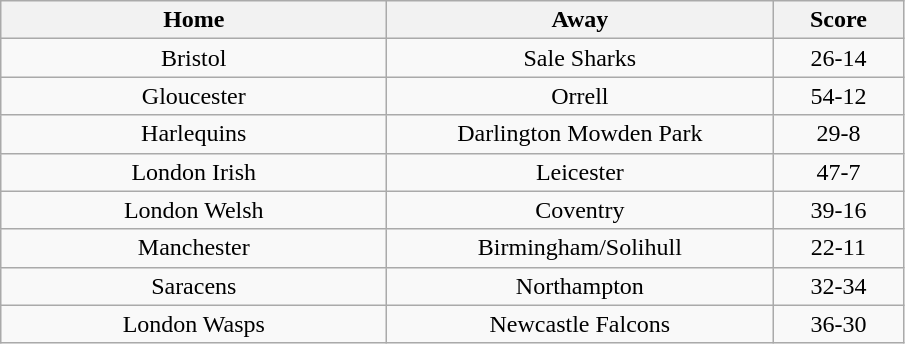<table class="wikitable" style="text-align: center">
<tr>
<th width=250>Home</th>
<th width=250>Away</th>
<th width=80>Score</th>
</tr>
<tr>
<td>Bristol</td>
<td>Sale Sharks</td>
<td>26-14</td>
</tr>
<tr>
<td>Gloucester</td>
<td>Orrell</td>
<td>54-12</td>
</tr>
<tr>
<td>Harlequins</td>
<td>Darlington Mowden Park</td>
<td>29-8</td>
</tr>
<tr>
<td>London Irish</td>
<td>Leicester</td>
<td>47-7</td>
</tr>
<tr>
<td>London Welsh</td>
<td>Coventry</td>
<td>39-16</td>
</tr>
<tr>
<td>Manchester</td>
<td>Birmingham/Solihull</td>
<td>22-11</td>
</tr>
<tr>
<td>Saracens</td>
<td>Northampton</td>
<td>32-34</td>
</tr>
<tr>
<td>London Wasps</td>
<td>Newcastle Falcons</td>
<td>36-30</td>
</tr>
</table>
